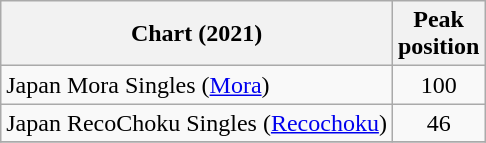<table class="wikitable sortable plainrowheaders">
<tr>
<th scope="col">Chart (2021)</th>
<th scope="col">Peak<br>position</th>
</tr>
<tr>
<td>Japan Mora Singles (<a href='#'>Mora</a>)</td>
<td style="text-align:center;">100</td>
</tr>
<tr>
<td>Japan RecoChoku Singles (<a href='#'>Recochoku</a>)</td>
<td style="text-align:center;">46</td>
</tr>
<tr>
</tr>
</table>
